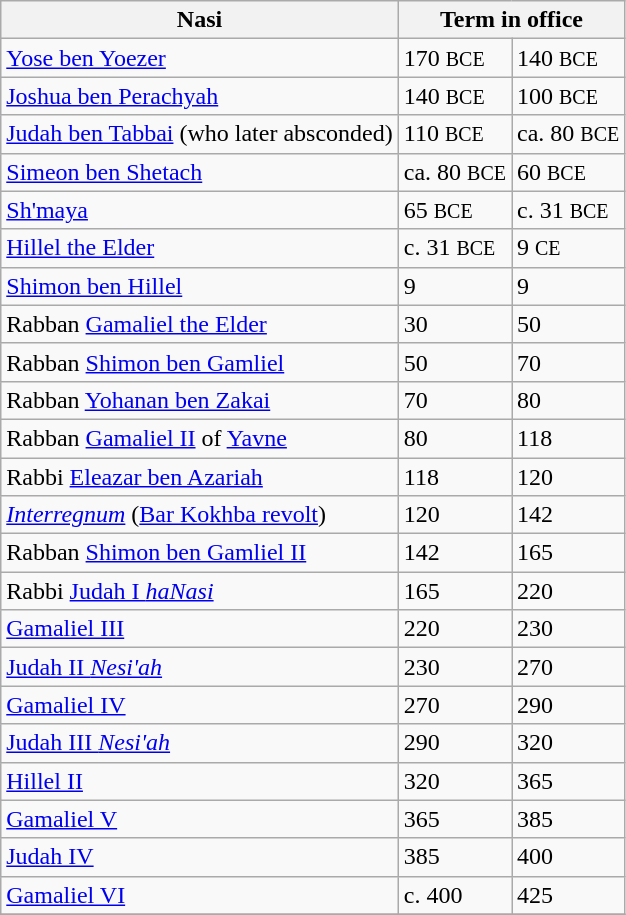<table class="wikitable">
<tr ->
<th>Nasi</th>
<th colspan="2">Term in office</th>
</tr>
<tr ->
<td><a href='#'>Yose ben Yoezer</a></td>
<td>170 <small>BCE</small></td>
<td>140 <small>BCE</small></td>
</tr>
<tr ->
<td><a href='#'>Joshua ben Perachyah</a></td>
<td>140 <small>BCE</small></td>
<td>100 <small>BCE</small></td>
</tr>
<tr ->
<td><a href='#'>Judah ben Tabbai</a> (who later absconded)</td>
<td>110 <small>BCE</small></td>
<td>ca. 80 <small>BCE</small></td>
</tr>
<tr ->
<td><a href='#'>Simeon ben Shetach</a></td>
<td>ca. 80 <small>BCE</small></td>
<td>60 <small>BCE</small></td>
</tr>
<tr ->
<td><a href='#'>Sh'maya</a></td>
<td>65 <small>BCE</small></td>
<td>c. 31 <small>BCE</small></td>
</tr>
<tr ->
<td><a href='#'>Hillel the Elder</a></td>
<td>c. 31 <small>BCE</small></td>
<td>9 <small>CE</small></td>
</tr>
<tr ->
<td><a href='#'>Shimon ben Hillel</a></td>
<td>9</td>
<td>9</td>
</tr>
<tr ->
<td>Rabban <a href='#'>Gamaliel the Elder</a></td>
<td>30</td>
<td>50</td>
</tr>
<tr ->
<td>Rabban <a href='#'>Shimon ben Gamliel</a></td>
<td>50</td>
<td>70</td>
</tr>
<tr ->
<td>Rabban <a href='#'>Yohanan ben Zakai</a></td>
<td>70</td>
<td>80</td>
</tr>
<tr ->
<td>Rabban <a href='#'>Gamaliel II</a> of <a href='#'>Yavne</a></td>
<td>80</td>
<td>118</td>
</tr>
<tr ->
<td>Rabbi <a href='#'>Eleazar ben Azariah</a></td>
<td>118</td>
<td>120</td>
</tr>
<tr ->
<td><em><a href='#'>Interregnum</a></em> (<a href='#'>Bar Kokhba revolt</a>)</td>
<td>120</td>
<td>142</td>
</tr>
<tr ->
<td>Rabban <a href='#'>Shimon ben Gamliel II</a></td>
<td>142</td>
<td>165</td>
</tr>
<tr ->
<td>Rabbi <a href='#'>Judah I <em>haNasi</em></a></td>
<td>165</td>
<td>220</td>
</tr>
<tr ->
<td><a href='#'>Gamaliel III</a></td>
<td>220</td>
<td>230</td>
</tr>
<tr ->
<td><a href='#'>Judah II <em>Nesi'ah</em></a></td>
<td>230</td>
<td>270</td>
</tr>
<tr ->
<td><a href='#'>Gamaliel IV</a></td>
<td>270</td>
<td>290</td>
</tr>
<tr ->
<td><a href='#'>Judah III <em>Nesi'ah</em></a></td>
<td>290</td>
<td>320</td>
</tr>
<tr ->
<td><a href='#'>Hillel II</a></td>
<td>320</td>
<td>365</td>
</tr>
<tr ->
<td><a href='#'>Gamaliel V</a></td>
<td>365</td>
<td>385</td>
</tr>
<tr ->
<td><a href='#'>Judah IV</a></td>
<td>385</td>
<td>400</td>
</tr>
<tr>
<td><a href='#'>Gamaliel VI</a></td>
<td>c. 400</td>
<td>425</td>
</tr>
<tr ->
</tr>
</table>
